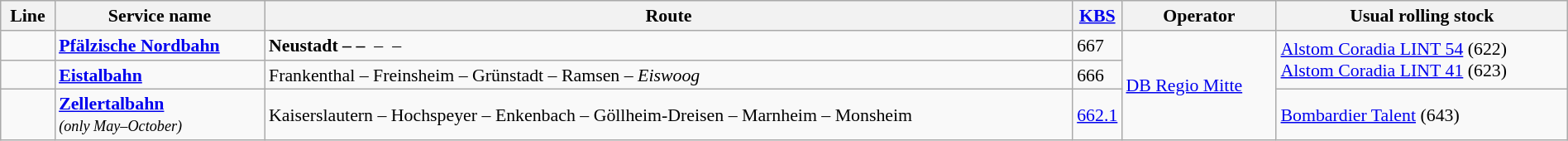<table class="wikitable" style="font-size:91%; width:100%;">
<tr>
<th>Line</th>
<th>Service name</th>
<th>Route</th>
<th style="width:20px;"><a href='#'>KBS</a></th>
<th>Operator</th>
<th>Usual rolling stock</th>
</tr>
<tr>
<td style="font-size:111%;"></td>
<td><strong><a href='#'>Pfälzische Nordbahn</a></strong></td>
<td><strong>Neustadt –  – </strong> –  – </td>
<td>667</td>
<td rowspan="3"><a href='#'>DB Regio Mitte</a></td>
<td rowspan="2"><a href='#'>Alstom Coradia LINT 54</a> (622)<br><a href='#'>Alstom Coradia LINT 41</a> (623)</td>
</tr>
<tr>
<td style="font-size:111%;"></td>
<td><strong><a href='#'>Eistalbahn</a></strong></td>
<td>Frankenthal – Freinsheim – Grünstadt – Ramsen – <em>Eiswoog</em></td>
<td>666</td>
</tr>
<tr>
<td style="font-size:111%;"></td>
<td><strong><a href='#'>Zellertalbahn</a><br></strong><small><em>(only May–October)</em></small></td>
<td>Kaiserslautern – Hochspeyer – Enkenbach – Göllheim-Dreisen – Marnheim – Monsheim</td>
<td><a href='#'>662.1</a></td>
<td><a href='#'>Bombardier Talent</a> (643)</td>
</tr>
</table>
